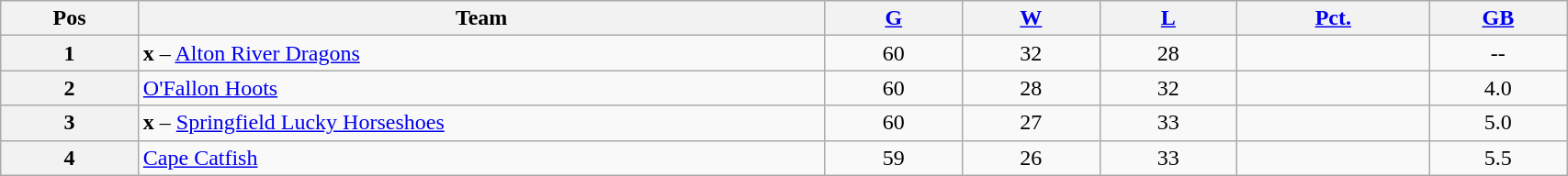<table class="wikitable plainrowheaders" width="90%" style="text-align:center;">
<tr>
<th scope="col" width="5%">Pos</th>
<th scope="col" width="25%">Team</th>
<th scope="col" width="5%"><a href='#'>G</a></th>
<th scope="col" width="5%"><a href='#'>W</a></th>
<th scope="col" width="5%"><a href='#'>L</a></th>
<th scope="col" width="7%"><a href='#'>Pct.</a></th>
<th scope="col" width="5%"><a href='#'>GB</a></th>
</tr>
<tr>
<th>1</th>
<td style="text-align:left;"><strong>x</strong> – <a href='#'>Alton River Dragons</a></td>
<td>60</td>
<td>32</td>
<td>28</td>
<td></td>
<td>--</td>
</tr>
<tr>
<th>2</th>
<td style="text-align:left;"><a href='#'>O'Fallon Hoots</a></td>
<td>60</td>
<td>28</td>
<td>32</td>
<td></td>
<td>4.0</td>
</tr>
<tr>
<th>3</th>
<td style="text-align:left;"><strong>x</strong> – <a href='#'>Springfield Lucky Horseshoes</a></td>
<td>60</td>
<td>27</td>
<td>33</td>
<td></td>
<td>5.0</td>
</tr>
<tr>
<th>4</th>
<td style="text-align:left;"><a href='#'>Cape Catfish</a></td>
<td>59</td>
<td>26</td>
<td>33</td>
<td></td>
<td>5.5</td>
</tr>
</table>
